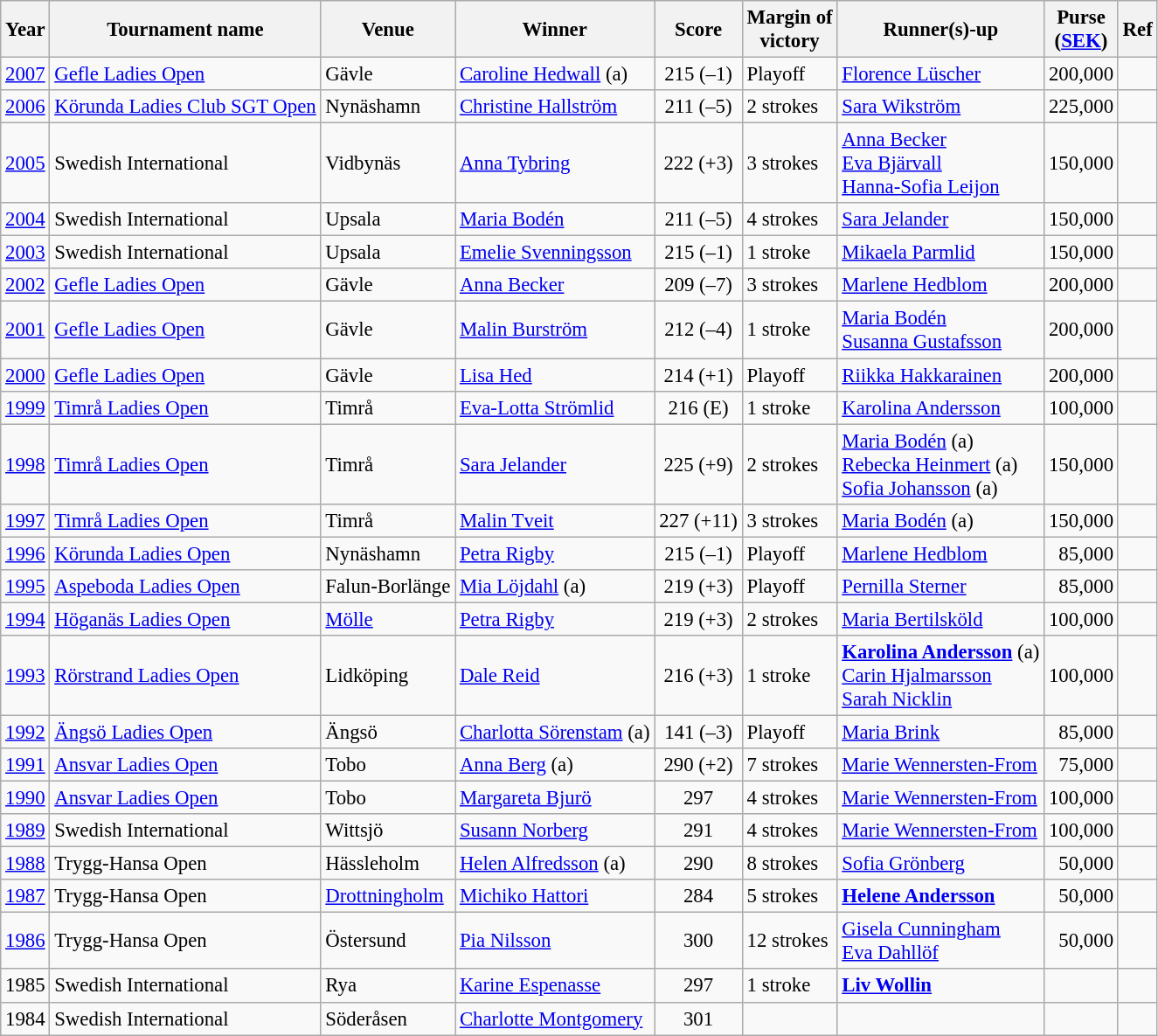<table class="wikitable" style="font-size:95%">
<tr>
<th>Year</th>
<th>Tournament name</th>
<th>Venue</th>
<th>Winner</th>
<th>Score</th>
<th>Margin of<br>victory</th>
<th>Runner(s)-up</th>
<th>Purse<br>(<a href='#'>SEK</a>)</th>
<th>Ref</th>
</tr>
<tr>
<td><a href='#'>2007</a></td>
<td><a href='#'>Gefle Ladies Open</a></td>
<td>Gävle</td>
<td> <a href='#'>Caroline Hedwall</a> (a)</td>
<td align=center>215 (–1)</td>
<td>Playoff</td>
<td> <a href='#'>Florence Lüscher</a></td>
<td align=right>200,000</td>
<td></td>
</tr>
<tr>
<td><a href='#'>2006</a></td>
<td><a href='#'>Körunda Ladies Club SGT Open</a></td>
<td>Nynäshamn</td>
<td> <a href='#'>Christine Hallström</a></td>
<td align=center>211 (–5)</td>
<td>2 strokes</td>
<td> <a href='#'>Sara Wikström</a></td>
<td align=right>225,000</td>
<td></td>
</tr>
<tr>
<td><a href='#'>2005</a></td>
<td>Swedish International</td>
<td>Vidbynäs</td>
<td> <a href='#'>Anna Tybring</a></td>
<td align=center>222 (+3)</td>
<td>3 strokes</td>
<td> <a href='#'>Anna Becker</a><br> <a href='#'>Eva Bjärvall</a><br> <a href='#'>Hanna-Sofia Leijon</a></td>
<td align=right>150,000</td>
<td></td>
</tr>
<tr>
<td><a href='#'>2004</a></td>
<td>Swedish International</td>
<td>Upsala</td>
<td> <a href='#'>Maria Bodén</a></td>
<td align=center>211 (–5)</td>
<td>4 strokes</td>
<td> <a href='#'>Sara Jelander</a></td>
<td align=right>150,000</td>
<td></td>
</tr>
<tr>
<td><a href='#'>2003</a></td>
<td>Swedish International</td>
<td>Upsala</td>
<td> <a href='#'>Emelie Svenningsson</a></td>
<td align=center>215 (–1)</td>
<td>1 stroke</td>
<td> <a href='#'>Mikaela Parmlid</a></td>
<td align=right>150,000</td>
<td></td>
</tr>
<tr>
<td><a href='#'>2002</a></td>
<td><a href='#'>Gefle Ladies Open</a></td>
<td>Gävle</td>
<td> <a href='#'>Anna Becker</a></td>
<td align=center>209 (–7)</td>
<td>3 strokes</td>
<td> <a href='#'>Marlene Hedblom</a></td>
<td align=right>200,000</td>
<td></td>
</tr>
<tr>
<td><a href='#'>2001</a></td>
<td><a href='#'>Gefle Ladies Open</a></td>
<td>Gävle</td>
<td> <a href='#'>Malin Burström</a></td>
<td align=center>212 (–4)</td>
<td>1 stroke</td>
<td> <a href='#'>Maria Bodén</a><br> <a href='#'>Susanna Gustafsson</a></td>
<td align=right>200,000</td>
<td></td>
</tr>
<tr>
<td><a href='#'>2000</a></td>
<td><a href='#'>Gefle Ladies Open</a></td>
<td>Gävle</td>
<td> <a href='#'>Lisa Hed</a></td>
<td align=center>214 (+1)</td>
<td>Playoff</td>
<td> <a href='#'>Riikka Hakkarainen</a></td>
<td align=right>200,000</td>
<td></td>
</tr>
<tr>
<td><a href='#'>1999</a></td>
<td><a href='#'>Timrå Ladies Open</a></td>
<td>Timrå</td>
<td> <a href='#'>Eva-Lotta Strömlid</a></td>
<td align=center>216 (E)</td>
<td>1 stroke</td>
<td> <a href='#'>Karolina Andersson</a></td>
<td align=right>100,000</td>
<td></td>
</tr>
<tr>
<td><a href='#'>1998</a></td>
<td><a href='#'>Timrå Ladies Open</a></td>
<td>Timrå</td>
<td> <a href='#'>Sara Jelander</a></td>
<td align=center>225 (+9)</td>
<td>2 strokes</td>
<td> <a href='#'>Maria Bodén</a> (a)<br> <a href='#'>Rebecka Heinmert</a> (a)<br> <a href='#'>Sofia Johansson</a> (a)</td>
<td align=right>150,000</td>
<td></td>
</tr>
<tr>
<td><a href='#'>1997</a></td>
<td><a href='#'>Timrå Ladies Open</a></td>
<td>Timrå</td>
<td> <a href='#'>Malin Tveit</a></td>
<td align=center>227 (+11)</td>
<td>3 strokes</td>
<td> <a href='#'>Maria Bodén</a> (a)</td>
<td align=right>150,000</td>
<td></td>
</tr>
<tr>
<td><a href='#'>1996</a></td>
<td><a href='#'>Körunda Ladies Open</a></td>
<td>Nynäshamn</td>
<td> <a href='#'>Petra Rigby</a></td>
<td align=center>215 (–1)</td>
<td>Playoff</td>
<td> <a href='#'>Marlene Hedblom</a></td>
<td align=right>85,000</td>
<td></td>
</tr>
<tr>
<td><a href='#'>1995</a></td>
<td><a href='#'>Aspeboda Ladies Open</a></td>
<td>Falun-Borlänge</td>
<td> <a href='#'>Mia Löjdahl</a> (a)</td>
<td align=center>219 (+3)</td>
<td>Playoff</td>
<td> <a href='#'>Pernilla Sterner</a></td>
<td align=right>85,000</td>
<td></td>
</tr>
<tr>
<td><a href='#'>1994</a></td>
<td><a href='#'>Höganäs Ladies Open</a></td>
<td><a href='#'>Mölle</a></td>
<td> <a href='#'>Petra Rigby</a></td>
<td align=center>219 (+3)</td>
<td>2 strokes</td>
<td> <a href='#'>Maria Bertilsköld</a></td>
<td align=right>100,000</td>
<td></td>
</tr>
<tr>
<td><a href='#'>1993</a></td>
<td><a href='#'>Rörstrand Ladies Open</a></td>
<td>Lidköping</td>
<td> <a href='#'>Dale Reid</a></td>
<td align=center>216 (+3)</td>
<td>1 stroke</td>
<td> <strong><a href='#'>Karolina Andersson</a></strong> (a)<br> <a href='#'>Carin Hjalmarsson</a><br> <a href='#'>Sarah Nicklin</a></td>
<td align=right>100,000</td>
<td></td>
</tr>
<tr>
<td><a href='#'>1992</a></td>
<td><a href='#'>Ängsö Ladies Open</a></td>
<td>Ängsö</td>
<td> <a href='#'>Charlotta Sörenstam</a> (a)</td>
<td align=center>141 (–3)</td>
<td>Playoff</td>
<td> <a href='#'>Maria Brink</a></td>
<td align=right>85,000</td>
<td></td>
</tr>
<tr>
<td><a href='#'>1991</a></td>
<td><a href='#'>Ansvar Ladies Open</a></td>
<td>Tobo</td>
<td> <a href='#'>Anna Berg</a> (a)</td>
<td align=center>290 (+2)</td>
<td>7 strokes</td>
<td> <a href='#'>Marie Wennersten-From</a></td>
<td align=right>75,000</td>
<td></td>
</tr>
<tr>
<td><a href='#'>1990</a></td>
<td><a href='#'>Ansvar Ladies Open</a></td>
<td>Tobo</td>
<td> <a href='#'>Margareta Bjurö</a></td>
<td align=center>297</td>
<td>4 strokes</td>
<td> <a href='#'>Marie Wennersten-From</a></td>
<td align=right>100,000</td>
<td></td>
</tr>
<tr>
<td><a href='#'>1989</a></td>
<td>Swedish International</td>
<td>Wittsjö</td>
<td> <a href='#'>Susann Norberg</a></td>
<td align=center>291</td>
<td>4 strokes</td>
<td> <a href='#'>Marie Wennersten-From</a></td>
<td align=right>100,000</td>
<td></td>
</tr>
<tr>
<td><a href='#'>1988</a></td>
<td>Trygg-Hansa Open</td>
<td>Hässleholm</td>
<td> <a href='#'>Helen Alfredsson</a> (a)</td>
<td align=center>290</td>
<td>8 strokes</td>
<td> <a href='#'>Sofia Grönberg</a></td>
<td align=right>50,000</td>
<td></td>
</tr>
<tr>
<td><a href='#'>1987</a></td>
<td>Trygg-Hansa Open</td>
<td><a href='#'>Drottningholm</a></td>
<td> <a href='#'>Michiko Hattori</a></td>
<td align=center>284</td>
<td>5 strokes</td>
<td> <strong><a href='#'>Helene Andersson</a></strong></td>
<td align=right>50,000</td>
<td></td>
</tr>
<tr>
<td><a href='#'>1986</a></td>
<td>Trygg-Hansa Open</td>
<td>Östersund</td>
<td> <a href='#'>Pia Nilsson</a></td>
<td align=center>300</td>
<td>12 strokes</td>
<td> <a href='#'>Gisela Cunningham</a><br> <a href='#'>Eva Dahllöf</a></td>
<td align=right>50,000</td>
<td></td>
</tr>
<tr>
<td>1985</td>
<td>Swedish International</td>
<td>Rya</td>
<td> <a href='#'>Karine Espenasse</a></td>
<td align=center>297</td>
<td>1 stroke</td>
<td> <strong><a href='#'>Liv Wollin</a></strong></td>
<td></td>
<td></td>
</tr>
<tr>
<td>1984</td>
<td>Swedish International</td>
<td>Söderåsen</td>
<td> <a href='#'>Charlotte Montgomery</a></td>
<td align=center>301</td>
<td></td>
<td></td>
<td></td>
</tr>
</table>
